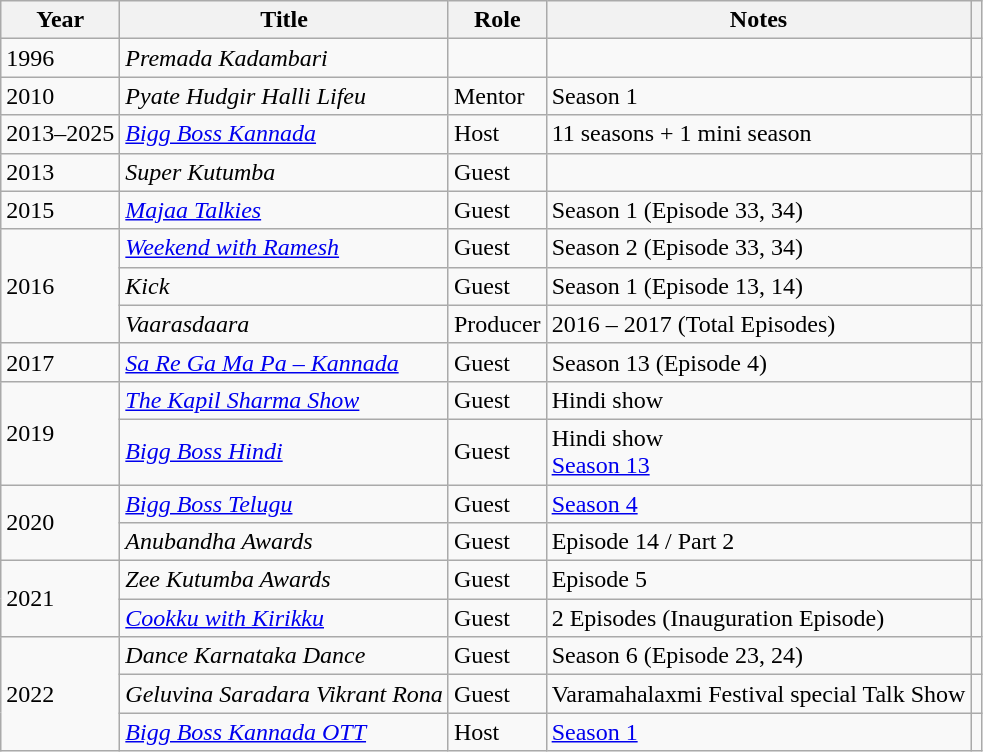<table class="wikitable sortable plainrowheaders">
<tr>
<th scope="col">Year</th>
<th scope="col">Title</th>
<th scope="col">Role</th>
<th scope="col" class="unsortable">Notes</th>
<th scope="col" class="unsortable"></th>
</tr>
<tr>
<td>1996</td>
<td><em>Premada Kadambari</em></td>
<td></td>
<td></td>
<td style="text-align:center;"></td>
</tr>
<tr>
<td>2010</td>
<td><em>Pyate Hudgir Halli Lifeu</em></td>
<td>Mentor</td>
<td>Season 1</td>
<td style="text-align:center;"></td>
</tr>
<tr>
<td>2013–2025</td>
<td><em><a href='#'>Bigg Boss Kannada</a></em></td>
<td>Host</td>
<td>11 seasons + 1 mini season</td>
<td style="text-align:center;"></td>
</tr>
<tr>
<td>2013</td>
<td><em>Super Kutumba</em></td>
<td>Guest</td>
<td></td>
<td style="text-align:center;"></td>
</tr>
<tr>
<td>2015</td>
<td><em><a href='#'>Majaa Talkies</a></em></td>
<td>Guest</td>
<td>Season 1 (Episode 33, 34)</td>
<td style="text-align:center;"></td>
</tr>
<tr>
<td rowspan="3">2016</td>
<td><em><a href='#'>Weekend with Ramesh</a></em></td>
<td>Guest</td>
<td>Season 2 (Episode 33, 34)</td>
<td style="text-align:center;"></td>
</tr>
<tr>
<td><em>Kick</em></td>
<td>Guest</td>
<td>Season 1 (Episode 13, 14)</td>
<td style="text-align:center;"></td>
</tr>
<tr>
<td><em>Vaarasdaara</em></td>
<td>Producer</td>
<td>2016 – 2017 (Total Episodes)</td>
<td style="text-align:center;"></td>
</tr>
<tr>
<td>2017</td>
<td><em><a href='#'>Sa Re Ga Ma Pa – Kannada</a></em></td>
<td>Guest</td>
<td>Season 13 (Episode 4)</td>
<td style="text-align:center;"></td>
</tr>
<tr>
<td rowspan="2">2019</td>
<td><em><a href='#'>The Kapil Sharma Show</a></em></td>
<td>Guest</td>
<td>Hindi show<br></td>
<td style="text-align:center;"></td>
</tr>
<tr>
<td><em><a href='#'>Bigg Boss Hindi</a></em></td>
<td>Guest</td>
<td>Hindi show<br><a href='#'>Season 13</a></td>
<td style="text-align:center;"></td>
</tr>
<tr>
<td rowspan="2">2020</td>
<td><em><a href='#'>Bigg Boss Telugu</a></em></td>
<td>Guest</td>
<td><a href='#'>Season 4</a></td>
<td style="text-align:center;"></td>
</tr>
<tr>
<td><em>Anubandha Awards</em></td>
<td>Guest</td>
<td>Episode 14 / Part 2</td>
<td style="text-align:center;"></td>
</tr>
<tr>
<td rowspan="2">2021</td>
<td><em>Zee Kutumba Awards</em></td>
<td>Guest</td>
<td>Episode 5</td>
<td style="text-align:center;"></td>
</tr>
<tr>
<td><em><a href='#'>Cookku with Kirikku</a></em></td>
<td>Guest</td>
<td>2 Episodes (Inauguration Episode)</td>
<td style="text-align:center;"></td>
</tr>
<tr>
<td rowspan="3">2022</td>
<td><em>Dance Karnataka Dance</em></td>
<td>Guest</td>
<td>Season 6 (Episode 23, 24)</td>
<td style="text-align:center;"></td>
</tr>
<tr>
<td><em>Geluvina Saradara Vikrant Rona</em></td>
<td>Guest</td>
<td>Varamahalaxmi Festival special Talk Show</td>
<td style="text-align:center;"></td>
</tr>
<tr>
<td><em><a href='#'>Bigg Boss Kannada OTT</a></em></td>
<td>Host</td>
<td><a href='#'>Season 1</a></td>
<td style="text-align:center;"></td>
</tr>
</table>
